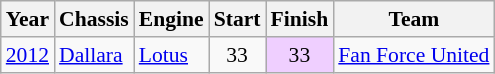<table class="wikitable" style="font-size: 90%;">
<tr>
<th>Year</th>
<th>Chassis</th>
<th>Engine</th>
<th>Start</th>
<th>Finish</th>
<th>Team</th>
</tr>
<tr>
<td><a href='#'>2012</a></td>
<td nowrap><a href='#'>Dallara</a></td>
<td><a href='#'>Lotus</a></td>
<td align=center>33</td>
<td align=center style="background:#EFCFFF;">33</td>
<td nowrap><a href='#'>Fan Force United</a></td>
</tr>
</table>
